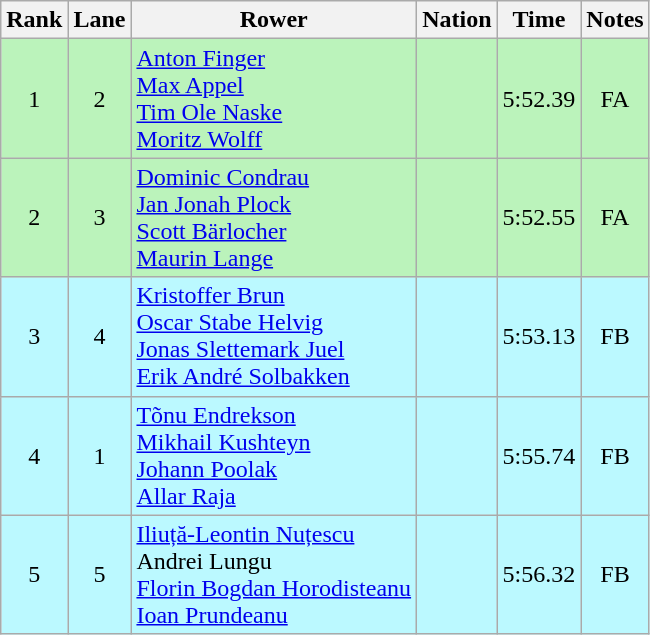<table class="wikitable sortable" style="text-align:center">
<tr>
<th>Rank</th>
<th>Lane</th>
<th>Rower</th>
<th>Nation</th>
<th>Time</th>
<th>Notes</th>
</tr>
<tr bgcolor=bbf3bb>
<td>1</td>
<td>2</td>
<td align=left><a href='#'>Anton Finger</a><br><a href='#'>Max Appel</a><br><a href='#'>Tim Ole Naske</a><br><a href='#'>Moritz Wolff</a></td>
<td align=left></td>
<td>5:52.39</td>
<td>FA</td>
</tr>
<tr bgcolor=bbf3bb>
<td>2</td>
<td>3</td>
<td align=left><a href='#'>Dominic Condrau</a><br><a href='#'>Jan Jonah Plock</a><br><a href='#'>Scott Bärlocher</a><br><a href='#'>Maurin Lange</a></td>
<td align=left></td>
<td>5:52.55</td>
<td>FA</td>
</tr>
<tr bgcolor=bbf9ff>
<td>3</td>
<td>4</td>
<td align=left><a href='#'>Kristoffer Brun</a><br><a href='#'>Oscar Stabe Helvig</a><br><a href='#'>Jonas Slettemark Juel</a><br><a href='#'>Erik André Solbakken</a></td>
<td align=left></td>
<td>5:53.13</td>
<td>FB</td>
</tr>
<tr bgcolor=bbf9ff>
<td>4</td>
<td>1</td>
<td align=left><a href='#'>Tõnu Endrekson</a><br><a href='#'>Mikhail Kushteyn</a><br><a href='#'>Johann Poolak</a><br><a href='#'>Allar Raja</a></td>
<td align=left></td>
<td>5:55.74</td>
<td>FB</td>
</tr>
<tr bgcolor=bbf9ff>
<td>5</td>
<td>5</td>
<td align=left><a href='#'>Iliuță-Leontin Nuțescu</a><br>Andrei Lungu<br><a href='#'>Florin Bogdan Horodisteanu</a><br><a href='#'>Ioan Prundeanu</a></td>
<td align=left></td>
<td>5:56.32</td>
<td>FB</td>
</tr>
</table>
